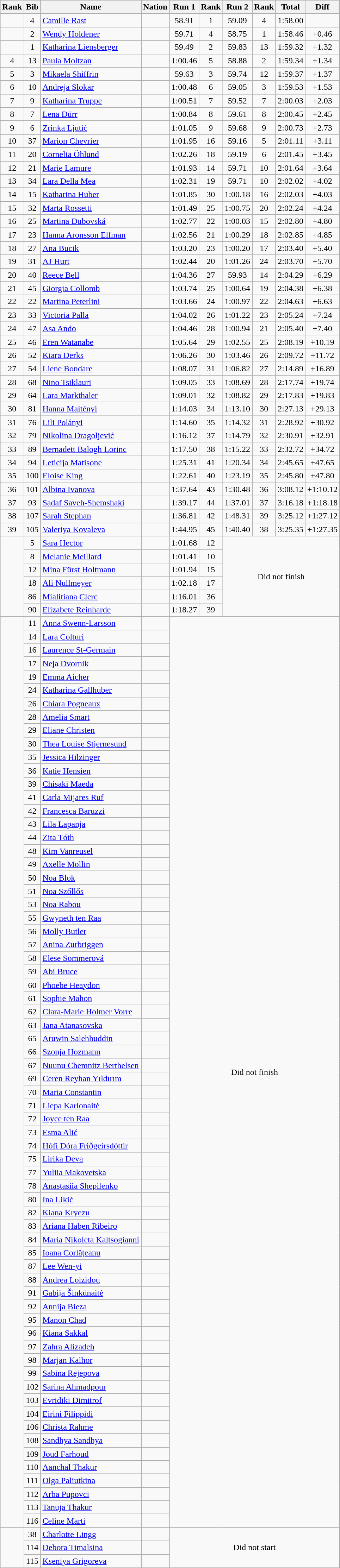<table class="wikitable sortable" style="text-align:center">
<tr>
<th>Rank</th>
<th>Bib</th>
<th>Name</th>
<th>Nation</th>
<th>Run 1</th>
<th>Rank</th>
<th>Run 2</th>
<th>Rank</th>
<th>Total</th>
<th>Diff</th>
</tr>
<tr>
<td></td>
<td>4</td>
<td align=left><a href='#'>Camille Rast</a></td>
<td align=left></td>
<td>58.91</td>
<td>1</td>
<td>59.09</td>
<td>4</td>
<td>1:58.00</td>
<td></td>
</tr>
<tr>
<td></td>
<td>2</td>
<td align=left><a href='#'>Wendy Holdener</a></td>
<td align=left></td>
<td>59.71</td>
<td>4</td>
<td>58.75</td>
<td>1</td>
<td>1:58.46</td>
<td>+0.46</td>
</tr>
<tr>
<td></td>
<td>1</td>
<td align=left><a href='#'>Katharina Liensberger</a></td>
<td align=left></td>
<td>59.49</td>
<td>2</td>
<td>59.83</td>
<td>13</td>
<td>1:59.32</td>
<td>+1.32</td>
</tr>
<tr>
<td>4</td>
<td>13</td>
<td align=left><a href='#'>Paula Moltzan</a></td>
<td align=left></td>
<td>1:00.46</td>
<td>5</td>
<td>58.88</td>
<td>2</td>
<td>1:59.34</td>
<td>+1.34</td>
</tr>
<tr>
<td>5</td>
<td>3</td>
<td align=left><a href='#'>Mikaela Shiffrin</a></td>
<td align=left></td>
<td>59.63</td>
<td>3</td>
<td>59.74</td>
<td>12</td>
<td>1:59.37</td>
<td>+1.37</td>
</tr>
<tr>
<td>6</td>
<td>10</td>
<td align=left><a href='#'>Andreja Slokar</a></td>
<td align=left> </td>
<td>1:00.48</td>
<td>6</td>
<td>59.05</td>
<td>3</td>
<td>1:59.53</td>
<td>+1.53</td>
</tr>
<tr>
<td>7</td>
<td>9</td>
<td align=left><a href='#'>Katharina Truppe</a></td>
<td align=left></td>
<td>1:00.51</td>
<td>7</td>
<td>59.52</td>
<td>7</td>
<td>2:00.03</td>
<td>+2.03</td>
</tr>
<tr>
<td>8</td>
<td>7</td>
<td align=left><a href='#'>Lena Dürr</a></td>
<td align=left></td>
<td>1:00.84</td>
<td>8</td>
<td>59.61</td>
<td>8</td>
<td>2:00.45</td>
<td>+2.45</td>
</tr>
<tr>
<td>9</td>
<td>6</td>
<td align=left><a href='#'>Zrinka Ljutić</a></td>
<td align=left></td>
<td>1:01.05</td>
<td>9</td>
<td>59.68</td>
<td>9</td>
<td>2:00.73</td>
<td>+2.73</td>
</tr>
<tr>
<td>10</td>
<td>37</td>
<td align=left><a href='#'>Marion Chevrier</a></td>
<td align=left></td>
<td>1:01.95</td>
<td>16</td>
<td>59.16</td>
<td>5</td>
<td>2:01.11</td>
<td>+3.11</td>
</tr>
<tr>
<td>11</td>
<td>20</td>
<td align=left><a href='#'>Cornelia Öhlund</a></td>
<td align=left></td>
<td>1:02.26</td>
<td>18</td>
<td>59.19</td>
<td>6</td>
<td>2:01.45</td>
<td>+3.45</td>
</tr>
<tr>
<td>12</td>
<td>21</td>
<td align=left><a href='#'>Marie Lamure</a></td>
<td align=left></td>
<td>1:01.93</td>
<td>14</td>
<td>59.71</td>
<td>10</td>
<td>2:01.64</td>
<td>+3.64</td>
</tr>
<tr>
<td>13</td>
<td>34</td>
<td align=left><a href='#'>Lara Della Mea</a></td>
<td align=left></td>
<td>1:02.31</td>
<td>19</td>
<td>59.71</td>
<td>10</td>
<td>2:02.02</td>
<td>+4.02</td>
</tr>
<tr>
<td>14</td>
<td>15</td>
<td align=left><a href='#'>Katharina Huber</a></td>
<td align=left></td>
<td>1:01.85</td>
<td>30</td>
<td>1:00.18</td>
<td>16</td>
<td>2:02.03</td>
<td>+4.03</td>
</tr>
<tr>
<td>15</td>
<td>32</td>
<td align=left><a href='#'>Marta Rossetti</a></td>
<td align=left></td>
<td>1:01.49</td>
<td>25</td>
<td>1:00.75</td>
<td>20</td>
<td>2:02.24</td>
<td>+4.24</td>
</tr>
<tr>
<td>16</td>
<td>25</td>
<td align=left><a href='#'>Martina Dubovská</a></td>
<td align=left></td>
<td>1:02.77</td>
<td>22</td>
<td>1:00.03</td>
<td>15</td>
<td>2:02.80</td>
<td>+4.80</td>
</tr>
<tr>
<td>17</td>
<td>23</td>
<td align=left><a href='#'>Hanna Aronsson Elfman</a></td>
<td align=left></td>
<td>1:02.56</td>
<td>21</td>
<td>1:00.29</td>
<td>18</td>
<td>2:02.85</td>
<td>+4.85</td>
</tr>
<tr>
<td>18</td>
<td>27</td>
<td align=left><a href='#'>Ana Bucik</a></td>
<td align=left></td>
<td>1:03.20</td>
<td>23</td>
<td>1:00.20</td>
<td>17</td>
<td>2:03.40</td>
<td>+5.40</td>
</tr>
<tr>
<td>19</td>
<td>31</td>
<td align=left><a href='#'>AJ Hurt</a></td>
<td align=left></td>
<td>1:02.44</td>
<td>20</td>
<td>1:01.26</td>
<td>24</td>
<td>2:03.70</td>
<td>+5.70</td>
</tr>
<tr>
<td>20</td>
<td>40</td>
<td align=left><a href='#'>Reece Bell</a></td>
<td align=left></td>
<td>1:04.36</td>
<td>27</td>
<td>59.93</td>
<td>14</td>
<td>2:04.29</td>
<td>+6.29</td>
</tr>
<tr>
<td>21</td>
<td>45</td>
<td align=left><a href='#'>Giorgia Collomb</a></td>
<td align=left></td>
<td>1:03.74</td>
<td>25</td>
<td>1:00.64</td>
<td>19</td>
<td>2:04.38</td>
<td>+6.38</td>
</tr>
<tr>
<td>22</td>
<td>22</td>
<td align=left><a href='#'>Martina Peterlini</a></td>
<td align=left></td>
<td>1:03.66</td>
<td>24</td>
<td>1:00.97</td>
<td>22</td>
<td>2:04.63</td>
<td>+6.63</td>
</tr>
<tr>
<td>23</td>
<td>33</td>
<td align=left><a href='#'>Victoria Palla</a></td>
<td align=left></td>
<td>1:04.02</td>
<td>26</td>
<td>1:01.22</td>
<td>23</td>
<td>2:05.24</td>
<td>+7.24</td>
</tr>
<tr>
<td>24</td>
<td>47</td>
<td align=left><a href='#'>Asa Ando</a></td>
<td align=left></td>
<td>1:04.46</td>
<td>28</td>
<td>1:00.94</td>
<td>21</td>
<td>2:05.40</td>
<td>+7.40</td>
</tr>
<tr>
<td>25</td>
<td>46</td>
<td align=left><a href='#'>Eren Watanabe</a></td>
<td align=left></td>
<td>1:05.64</td>
<td>29</td>
<td>1:02.55</td>
<td>25</td>
<td>2:08.19</td>
<td>+10.19</td>
</tr>
<tr>
<td>26</td>
<td>52</td>
<td align=left><a href='#'>Kiara Derks</a></td>
<td align=left></td>
<td>1:06.26</td>
<td>30</td>
<td>1:03.46</td>
<td>26</td>
<td>2:09.72</td>
<td>+11.72</td>
</tr>
<tr>
<td>27</td>
<td>54</td>
<td align=left><a href='#'>Liene Bondare</a></td>
<td align=left></td>
<td>1:08.07</td>
<td>31</td>
<td>1:06.82</td>
<td>27</td>
<td>2:14.89</td>
<td>+16.89</td>
</tr>
<tr>
<td>28</td>
<td>68</td>
<td align=left><a href='#'>Nino Tsiklauri</a></td>
<td align=left></td>
<td>1:09.05</td>
<td>33</td>
<td>1:08.69</td>
<td>28</td>
<td>2:17.74</td>
<td>+19.74</td>
</tr>
<tr>
<td>29</td>
<td>64</td>
<td align=left><a href='#'>Lara Markthaler</a></td>
<td align=left></td>
<td>1:09.01</td>
<td>32</td>
<td>1:08.82</td>
<td>29</td>
<td>2:17.83</td>
<td>+19.83</td>
</tr>
<tr>
<td>30</td>
<td>81</td>
<td align=left><a href='#'>Hanna Majtényi</a></td>
<td align=left></td>
<td>1:14.03</td>
<td>34</td>
<td>1:13.10</td>
<td>30</td>
<td>2:27.13</td>
<td>+29.13</td>
</tr>
<tr>
<td>31</td>
<td>76</td>
<td align=left><a href='#'>Lili Polányi</a></td>
<td align=left></td>
<td>1:14.60</td>
<td>35</td>
<td>1:14.32</td>
<td>31</td>
<td>2:28.92</td>
<td>+30.92</td>
</tr>
<tr>
<td>32</td>
<td>79</td>
<td align=left><a href='#'>Nikolina Dragoljević</a></td>
<td align=left></td>
<td>1:16.12</td>
<td>37</td>
<td>1:14.79</td>
<td>32</td>
<td>2:30.91</td>
<td>+32.91</td>
</tr>
<tr>
<td>33</td>
<td>89</td>
<td align=left><a href='#'>Bernadett Balogh Lorinc</a></td>
<td align=left></td>
<td>1:17.50</td>
<td>38</td>
<td>1:15.22</td>
<td>33</td>
<td>2:32.72</td>
<td>+34.72</td>
</tr>
<tr>
<td>34</td>
<td>94</td>
<td align=left><a href='#'>Leticija Matisone</a></td>
<td align=left></td>
<td>1:25.31</td>
<td>41</td>
<td>1:20.34</td>
<td>34</td>
<td>2:45.65</td>
<td>+47.65</td>
</tr>
<tr>
<td>35</td>
<td>100</td>
<td align=left><a href='#'>Eloise King</a></td>
<td align=left></td>
<td>1:22.61</td>
<td>40</td>
<td>1:23.19</td>
<td>35</td>
<td>2:45.80</td>
<td>+47.80</td>
</tr>
<tr>
<td>36</td>
<td>101</td>
<td align=left><a href='#'>Albina Ivanova</a></td>
<td align=left></td>
<td>1:37.64</td>
<td>43</td>
<td>1:30.48</td>
<td>36</td>
<td>3:08.12</td>
<td>+1:10.12</td>
</tr>
<tr>
<td>37</td>
<td>93</td>
<td align=left><a href='#'>Sadaf Saveh-Shemshaki</a></td>
<td align=left></td>
<td>1:39.17</td>
<td>44</td>
<td>1:37.01</td>
<td>37</td>
<td>3:16.18</td>
<td>+1:18.18</td>
</tr>
<tr>
<td>38</td>
<td>107</td>
<td align=left><a href='#'>Sarah Stephan</a></td>
<td align=left></td>
<td>1:36.81</td>
<td>42</td>
<td>1:48.31</td>
<td>39</td>
<td>3:25.12</td>
<td>+1:27.12</td>
</tr>
<tr>
<td>39</td>
<td>105</td>
<td align=left><a href='#'>Valeriya Kovaleva</a></td>
<td align=left></td>
<td>1:44.95</td>
<td>45</td>
<td>1:40.40</td>
<td>38</td>
<td>3:25.35</td>
<td>+1:27.35</td>
</tr>
<tr>
<td rowspan=6></td>
<td>5</td>
<td align=left><a href='#'>Sara Hector</a></td>
<td align=left></td>
<td>1:01.68</td>
<td>12</td>
<td colspan=4 rowspan=6>Did not finish</td>
</tr>
<tr>
<td>8</td>
<td align=left><a href='#'>Melanie Meillard</a></td>
<td align=left></td>
<td>1:01.41</td>
<td>10</td>
</tr>
<tr>
<td>12</td>
<td align=left><a href='#'>Mina Fürst Holtmann</a></td>
<td align=left></td>
<td>1:01.94</td>
<td>15</td>
</tr>
<tr>
<td>18</td>
<td align=left><a href='#'>Ali Nullmeyer</a></td>
<td align=left></td>
<td>1:02.18</td>
<td>17</td>
</tr>
<tr>
<td>86</td>
<td align=left><a href='#'>Mialitiana Clerc</a></td>
<td align=left></td>
<td>1:16.01</td>
<td>36</td>
</tr>
<tr>
<td>90</td>
<td align=left><a href='#'>Elizabete Reinharde</a></td>
<td align=left></td>
<td>1:18.27</td>
<td>39</td>
</tr>
<tr>
<td rowspan=68></td>
<td>11</td>
<td align=left><a href='#'>Anna Swenn-Larsson</a></td>
<td align=left></td>
<td colspan=6 rowspan=68>Did not finish</td>
</tr>
<tr>
<td>14</td>
<td align=left><a href='#'>Lara Colturi</a></td>
<td align=left></td>
</tr>
<tr>
<td>16</td>
<td align=left><a href='#'>Laurence St-Germain</a></td>
<td align=left></td>
</tr>
<tr>
<td>17</td>
<td align=left><a href='#'>Neja Dvornik</a></td>
<td align=left></td>
</tr>
<tr>
<td>19</td>
<td align=left><a href='#'>Emma Aicher</a></td>
<td align=left></td>
</tr>
<tr>
<td>24</td>
<td align=left><a href='#'>Katharina Gallhuber</a></td>
<td align=left></td>
</tr>
<tr>
<td>26</td>
<td align=left><a href='#'>Chiara Pogneaux</a></td>
<td align=left></td>
</tr>
<tr>
<td>28</td>
<td align=left><a href='#'>Amelia Smart</a></td>
<td align=left></td>
</tr>
<tr>
<td>29</td>
<td align=left><a href='#'>Eliane Christen</a></td>
<td align=left></td>
</tr>
<tr>
<td>30</td>
<td align=left><a href='#'>Thea Louise Stjernesund</a></td>
<td align=left></td>
</tr>
<tr>
<td>35</td>
<td align=left><a href='#'>Jessica Hilzinger</a></td>
<td align=left></td>
</tr>
<tr>
<td>36</td>
<td align=left><a href='#'>Katie Hensien</a></td>
<td align=left></td>
</tr>
<tr>
<td>39</td>
<td align=left><a href='#'>Chisaki Maeda</a></td>
<td align=left></td>
</tr>
<tr>
<td>41</td>
<td align=left><a href='#'>Carla Mijares Ruf</a></td>
<td align=left></td>
</tr>
<tr>
<td>42</td>
<td align=left><a href='#'>Francesca Baruzzi</a></td>
<td align=left></td>
</tr>
<tr>
<td>43</td>
<td align=left><a href='#'>Lila Lapanja</a></td>
<td align=left></td>
</tr>
<tr>
<td>44</td>
<td align=left><a href='#'>Zita Tóth</a></td>
<td align=left></td>
</tr>
<tr>
<td>48</td>
<td align=left><a href='#'>Kim Vanreusel</a></td>
<td align=left></td>
</tr>
<tr>
<td>49</td>
<td align=left><a href='#'>Axelle Mollin</a></td>
<td align=left></td>
</tr>
<tr>
<td>50</td>
<td align=left><a href='#'>Noa Blok</a></td>
<td align=left></td>
</tr>
<tr>
<td>51</td>
<td align=left><a href='#'>Noa Szőllős</a></td>
<td align=left></td>
</tr>
<tr>
<td>53</td>
<td align=left><a href='#'>Noa Rabou</a></td>
<td align=left></td>
</tr>
<tr>
<td>55</td>
<td align=left><a href='#'>Gwyneth ten Raa</a></td>
<td align=left></td>
</tr>
<tr>
<td>56</td>
<td align=left><a href='#'>Molly Butler</a></td>
<td align=left></td>
</tr>
<tr>
<td>57</td>
<td align=left><a href='#'>Anina Zurbriggen</a></td>
<td align=left></td>
</tr>
<tr>
<td>58</td>
<td align=left><a href='#'>Elese Sommerová</a></td>
<td align=left></td>
</tr>
<tr>
<td>59</td>
<td align=left><a href='#'>Abi Bruce</a></td>
<td align=left></td>
</tr>
<tr>
<td>60</td>
<td align=left><a href='#'>Phoebe Heaydon</a></td>
<td align=left></td>
</tr>
<tr>
<td>61</td>
<td align=left><a href='#'>Sophie Mahon</a></td>
<td align=left></td>
</tr>
<tr>
<td>62</td>
<td align=left><a href='#'>Clara-Marie Holmer Vorre</a></td>
<td align=left></td>
</tr>
<tr>
<td>63</td>
<td align=left><a href='#'>Jana Atanasovska</a></td>
<td align=left></td>
</tr>
<tr>
<td>65</td>
<td align=left><a href='#'>Aruwin Salehhuddin</a></td>
<td align=left></td>
</tr>
<tr>
<td>66</td>
<td align=left><a href='#'>Szonja Hozmann</a></td>
<td align=left></td>
</tr>
<tr>
<td>67</td>
<td align=left><a href='#'>Nuunu Chemnitz Berthelsen</a></td>
<td align=left></td>
</tr>
<tr>
<td>69</td>
<td align=left><a href='#'>Ceren Reyhan Yıldırım</a></td>
<td align=left></td>
</tr>
<tr>
<td>70</td>
<td align=left><a href='#'>Maria Constantin</a></td>
<td align=left></td>
</tr>
<tr>
<td>71</td>
<td align=left><a href='#'>Liepa Karlonaitė</a></td>
<td align=left></td>
</tr>
<tr>
<td>72</td>
<td align=left><a href='#'>Joyce ten Raa</a></td>
<td align=left></td>
</tr>
<tr>
<td>73</td>
<td align=left><a href='#'>Esma Alić</a></td>
<td align=left></td>
</tr>
<tr>
<td>74</td>
<td align=left><a href='#'>Hófi Dóra Friðgeirsdóttir</a></td>
<td align=left></td>
</tr>
<tr>
<td>75</td>
<td align=left><a href='#'>Lirika Deva</a></td>
<td align=left></td>
</tr>
<tr>
<td>77</td>
<td align=left><a href='#'>Yuliia Makovetska</a></td>
<td align=left></td>
</tr>
<tr>
<td>78</td>
<td align=left><a href='#'>Anastasiia Shepilenko</a></td>
<td align=left></td>
</tr>
<tr>
<td>80</td>
<td align=left><a href='#'>Ina Likić</a></td>
<td align=left></td>
</tr>
<tr>
<td>82</td>
<td align=left><a href='#'>Kiana Kryezu</a></td>
<td align=left></td>
</tr>
<tr>
<td>83</td>
<td align=left><a href='#'>Ariana Haben Ribeiro</a></td>
<td align=left></td>
</tr>
<tr>
<td>84</td>
<td align=left><a href='#'>Maria Nikoleta Kaltsogianni</a></td>
<td align=left></td>
</tr>
<tr>
<td>85</td>
<td align=left><a href='#'>Ioana Corlățeanu</a></td>
<td align=left></td>
</tr>
<tr>
<td>87</td>
<td align=left><a href='#'>Lee Wen-yi</a></td>
<td align=left></td>
</tr>
<tr>
<td>88</td>
<td align=left><a href='#'>Andrea Loizidou</a></td>
<td align=left></td>
</tr>
<tr>
<td>91</td>
<td align=left><a href='#'>Gabija Šinkūnaitė</a></td>
<td align=left></td>
</tr>
<tr>
<td>92</td>
<td align=left><a href='#'>Annija Bieza</a></td>
<td align=left></td>
</tr>
<tr>
<td>95</td>
<td align=left><a href='#'>Manon Chad</a></td>
<td align=left></td>
</tr>
<tr>
<td>96</td>
<td align=left><a href='#'>Kiana Sakkal</a></td>
<td align=left></td>
</tr>
<tr>
<td>97</td>
<td align=left><a href='#'>Zahra Alizadeh</a></td>
<td align=left></td>
</tr>
<tr>
<td>98</td>
<td align=left><a href='#'>Marjan Kalhor</a></td>
<td align=left></td>
</tr>
<tr>
<td>99</td>
<td align=left><a href='#'>Sabina Rejepova</a></td>
<td align=left></td>
</tr>
<tr>
<td>102</td>
<td align=left><a href='#'>Sarina Ahmadpour</a></td>
<td align=left></td>
</tr>
<tr>
<td>103</td>
<td align=left><a href='#'>Evridiki Dimitrof</a></td>
<td align=left></td>
</tr>
<tr>
<td>104</td>
<td align=left><a href='#'>Eirini Filippidi</a></td>
<td align=left></td>
</tr>
<tr>
<td>106</td>
<td align=left><a href='#'>Christa Rahme</a></td>
<td align=left></td>
</tr>
<tr>
<td>108</td>
<td align=left><a href='#'>Sandhya Sandhya</a></td>
<td align=left></td>
</tr>
<tr>
<td>109</td>
<td align=left><a href='#'>Joud Farhoud</a></td>
<td align=left></td>
</tr>
<tr>
<td>110</td>
<td align=left><a href='#'>Aanchal Thakur</a></td>
<td align=left></td>
</tr>
<tr>
<td>111</td>
<td align=left><a href='#'>Olga Paliutkina</a></td>
<td align=left></td>
</tr>
<tr>
<td>112</td>
<td align=left><a href='#'>Arba Pupovci</a></td>
<td align=left></td>
</tr>
<tr>
<td>113</td>
<td align=left><a href='#'>Tanuja Thakur</a></td>
<td align=left></td>
</tr>
<tr>
<td>116</td>
<td align=left><a href='#'>Celine Marti</a></td>
<td align=left></td>
</tr>
<tr>
<td rowspan=3></td>
<td>38</td>
<td align=left><a href='#'>Charlotte Lingg</a></td>
<td align=left></td>
<td colspan=6 rowspan=3>Did not start</td>
</tr>
<tr>
<td>114</td>
<td align=left><a href='#'>Debora Timalsina</a></td>
<td align=left></td>
</tr>
<tr>
<td>115</td>
<td align=left><a href='#'>Kseniya Grigoreva</a></td>
<td align=left></td>
</tr>
</table>
